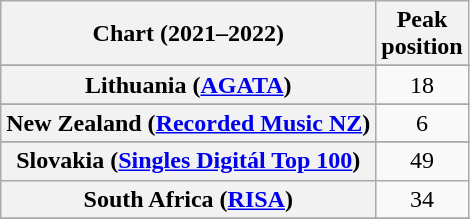<table class="wikitable sortable plainrowheaders" style="text-align:center">
<tr>
<th scope="col">Chart (2021–2022)</th>
<th scope="col">Peak<br>position</th>
</tr>
<tr>
</tr>
<tr>
</tr>
<tr>
</tr>
<tr>
</tr>
<tr>
</tr>
<tr>
</tr>
<tr>
</tr>
<tr>
</tr>
<tr>
</tr>
<tr>
</tr>
<tr>
<th scope="row">Lithuania (<a href='#'>AGATA</a>)</th>
<td>18</td>
</tr>
<tr>
</tr>
<tr>
<th scope="row">New Zealand (<a href='#'>Recorded Music NZ</a>)</th>
<td>6</td>
</tr>
<tr>
</tr>
<tr>
<th scope="row">Slovakia (<a href='#'>Singles Digitál Top 100</a>)</th>
<td>49</td>
</tr>
<tr>
<th scope="row">South Africa (<a href='#'>RISA</a>)</th>
<td>34</td>
</tr>
<tr>
</tr>
<tr>
</tr>
<tr>
</tr>
<tr>
</tr>
<tr>
</tr>
<tr>
</tr>
<tr>
</tr>
<tr>
</tr>
</table>
